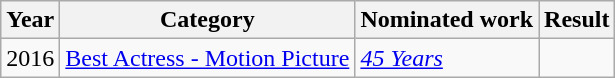<table class="wikitable sortable">
<tr>
<th>Year</th>
<th>Category</th>
<th>Nominated work</th>
<th>Result</th>
</tr>
<tr>
<td>2016</td>
<td><a href='#'>Best Actress - Motion Picture</a></td>
<td><em><a href='#'>45 Years</a></em></td>
<td></td>
</tr>
</table>
